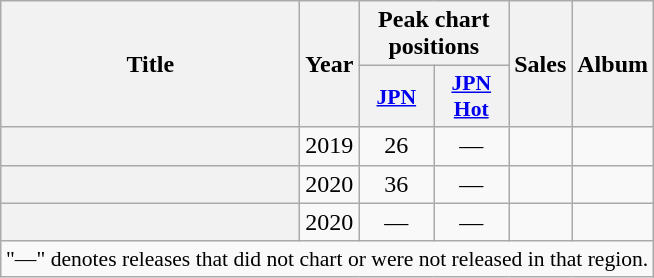<table class="wikitable plainrowheaders" style="text-align:center;">
<tr>
<th scope="col" rowspan="2" style="width:12em;">Title</th>
<th scope="col" rowspan="2">Year</th>
<th scope="col" colspan="2">Peak chart positions</th>
<th scope="col" rowspan="2">Sales</th>
<th scope="col" rowspan="2">Album</th>
</tr>
<tr>
<th scope="col" style="width:3em;font-size:90%;"><a href='#'>JPN</a></th>
<th scope="col" style="width:3em;font-size:90%;"><a href='#'>JPN<br>Hot</a></th>
</tr>
<tr>
<th scope="row"></th>
<td>2019</td>
<td>26</td>
<td>—</td>
<td></td>
<td></td>
</tr>
<tr>
<th scope="row"></th>
<td>2020</td>
<td>36</td>
<td>—</td>
<td></td>
<td></td>
</tr>
<tr>
<th scope="row"></th>
<td>2020</td>
<td>—</td>
<td>—</td>
<td></td>
<td></td>
</tr>
<tr>
<td colspan="6" style="font-size:90%;">"—" denotes releases that did not chart or were not released in that region.</td>
</tr>
</table>
